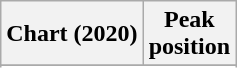<table class="wikitable sortable plainrowheaders">
<tr>
<th scope="col">Chart (2020)</th>
<th scope="col">Peak<br>position</th>
</tr>
<tr>
</tr>
<tr>
</tr>
<tr>
</tr>
<tr>
</tr>
</table>
